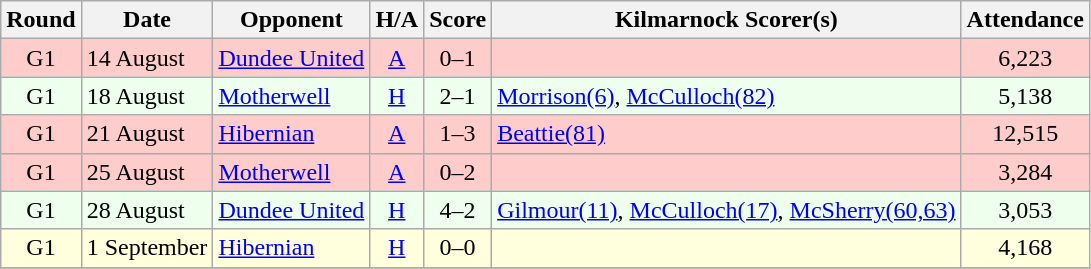<table class="wikitable" style="text-align:center">
<tr>
<th>Round</th>
<th>Date</th>
<th>Opponent</th>
<th>H/A</th>
<th>Score</th>
<th>Kilmarnock Scorer(s)</th>
<th>Attendance</th>
</tr>
<tr bgcolor=#FFCCCC>
<td>G1</td>
<td align=left>14 August</td>
<td align=left><a href='#'>Dundee United</a></td>
<td><a href='#'>A</a></td>
<td>0–1</td>
<td align=left></td>
<td>6,223</td>
</tr>
<tr bgcolor=#EEFFEE>
<td>G1</td>
<td align=left>18 August</td>
<td align=left><a href='#'>Motherwell</a></td>
<td><a href='#'>H</a></td>
<td>2–1</td>
<td align=left><a href='#'>Morrison(6)</a>, <a href='#'>McCulloch(82)</a></td>
<td>5,138</td>
</tr>
<tr bgcolor=#FFCCCC>
<td>G1</td>
<td align=left>21 August</td>
<td align=left><a href='#'>Hibernian</a></td>
<td><a href='#'>A</a></td>
<td>1–3</td>
<td align=left><a href='#'>Beattie(81)</a></td>
<td>12,515</td>
</tr>
<tr bgcolor=#FFCCCC>
<td>G1</td>
<td align=left>25 August</td>
<td align=left><a href='#'>Motherwell</a></td>
<td><a href='#'>A</a></td>
<td>0–2</td>
<td align=left></td>
<td>3,284</td>
</tr>
<tr bgcolor=#EEFFEE>
<td>G1</td>
<td align=left>28 August</td>
<td align=left><a href='#'>Dundee United</a></td>
<td><a href='#'>H</a></td>
<td>4–2</td>
<td align=left><a href='#'>Gilmour(11)</a>, <a href='#'>McCulloch(17)</a>, <a href='#'>McSherry(60,63)</a></td>
<td>3,053</td>
</tr>
<tr bgcolor=#FFFFDD>
<td>G1</td>
<td align=left>1 September</td>
<td align=left><a href='#'>Hibernian</a></td>
<td><a href='#'>H</a></td>
<td>0–0</td>
<td align=left></td>
<td>4,168</td>
</tr>
<tr>
</tr>
</table>
